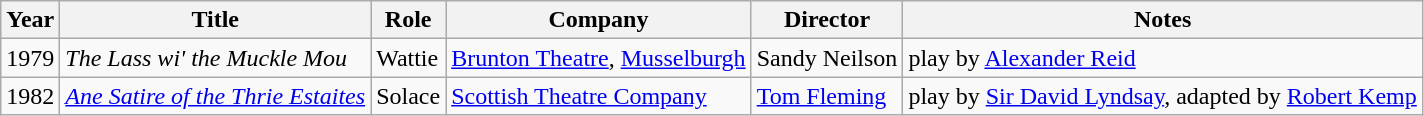<table class="wikitable">
<tr>
<th>Year</th>
<th>Title</th>
<th>Role</th>
<th>Company</th>
<th>Director</th>
<th>Notes</th>
</tr>
<tr>
<td>1979</td>
<td><em>The Lass wi' the Muckle Mou</em></td>
<td>Wattie</td>
<td><a href='#'>Brunton Theatre</a>, <a href='#'>Musselburgh</a></td>
<td>Sandy Neilson</td>
<td>play by <a href='#'>Alexander Reid</a></td>
</tr>
<tr>
<td>1982</td>
<td><em><a href='#'>Ane Satire of the Thrie Estaites</a></em></td>
<td>Solace</td>
<td><a href='#'>Scottish Theatre Company</a></td>
<td><a href='#'>Tom Fleming</a></td>
<td>play by <a href='#'>Sir David Lyndsay</a>, adapted by <a href='#'>Robert Kemp</a></td>
</tr>
</table>
